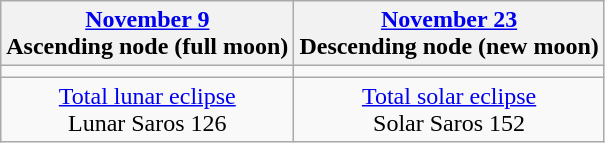<table class="wikitable">
<tr>
<th><a href='#'>November 9</a><br>Ascending node (full moon)<br></th>
<th><a href='#'>November 23</a><br>Descending node (new moon)<br></th>
</tr>
<tr>
<td></td>
<td></td>
</tr>
<tr align=center>
<td><a href='#'>Total lunar eclipse</a><br>Lunar Saros 126</td>
<td><a href='#'>Total solar eclipse</a><br>Solar Saros 152</td>
</tr>
</table>
